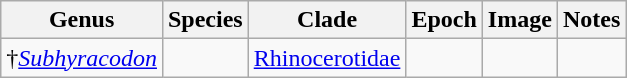<table class="wikitable sortable">
<tr>
<th>Genus</th>
<th>Species</th>
<th>Clade</th>
<th>Epoch</th>
<th>Image</th>
<th>Notes</th>
</tr>
<tr>
<td>†<em><a href='#'>Subhyracodon</a></em></td>
<td></td>
<td><a href='#'>Rhinocerotidae</a></td>
<td></td>
<td></td>
<td></td>
</tr>
</table>
